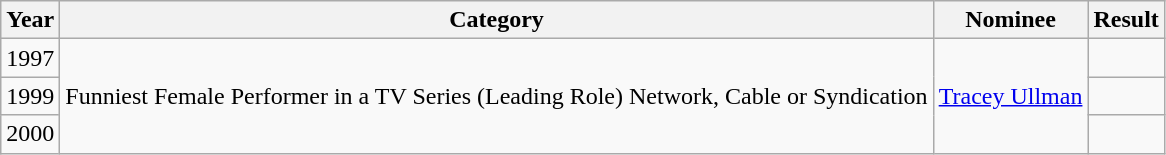<table class="wikitable">
<tr>
<th>Year</th>
<th>Category</th>
<th>Nominee</th>
<th>Result</th>
</tr>
<tr>
<td>1997</td>
<td rowspan=3>Funniest Female Performer in a TV Series (Leading Role) Network, Cable or Syndication</td>
<td rowspan=3><a href='#'>Tracey Ullman</a></td>
<td></td>
</tr>
<tr>
<td>1999</td>
<td></td>
</tr>
<tr>
<td>2000</td>
<td></td>
</tr>
</table>
